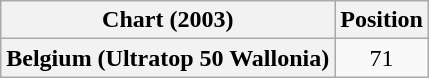<table class="wikitable plainrowheaders" style="text-align:center">
<tr>
<th scope="col">Chart (2003)</th>
<th scope="col">Position</th>
</tr>
<tr>
<th scope="row">Belgium (Ultratop 50 Wallonia)</th>
<td>71</td>
</tr>
</table>
